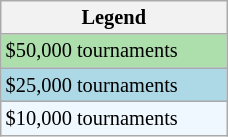<table class="wikitable" style="font-size:85%; width:12%;">
<tr>
<th>Legend</th>
</tr>
<tr style="background:#addfad;">
<td>$50,000 tournaments</td>
</tr>
<tr style="background:lightblue;">
<td>$25,000 tournaments</td>
</tr>
<tr style="background:#f0f8ff;">
<td>$10,000 tournaments</td>
</tr>
</table>
